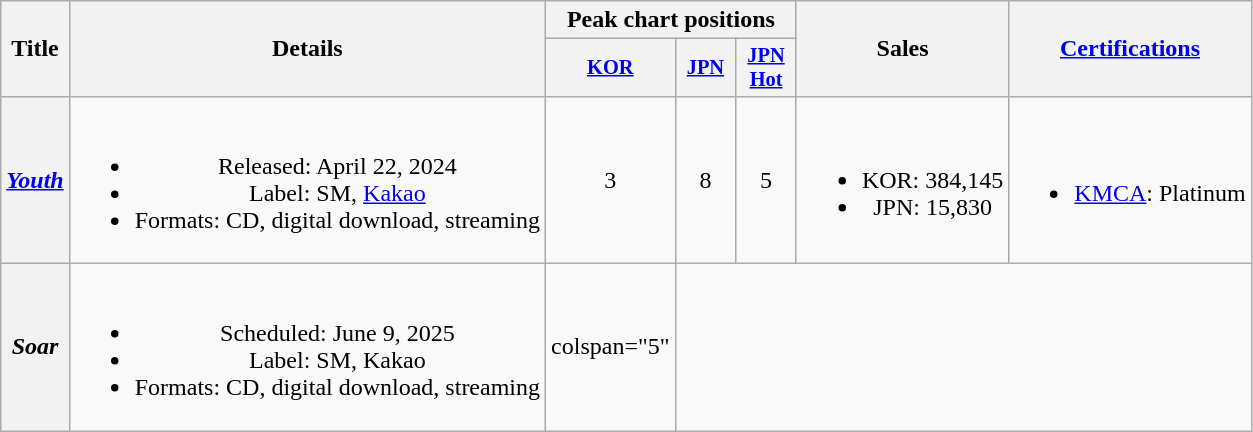<table class="wikitable plainrowheaders" style="text-align:center">
<tr>
<th scope="col" rowspan="2">Title</th>
<th scope="col" rowspan="2">Details</th>
<th scope="col" colspan="3">Peak chart positions</th>
<th scope="col" rowspan="2">Sales</th>
<th scope="col" rowspan="2"><a href='#'>Certifications</a></th>
</tr>
<tr>
<th scope="col" style="width:2.5em; font-size:85%"><a href='#'>KOR</a><br></th>
<th scope="col" style="width:2.5em; font-size:85%"><a href='#'>JPN</a><br></th>
<th scope="col" style="width:2.5em; font-size:85%"><a href='#'>JPN<br>Hot</a><br></th>
</tr>
<tr>
<th scope="row"><em><a href='#'>Youth</a></em></th>
<td><br><ul><li>Released: April 22, 2024</li><li>Label: SM, <a href='#'>Kakao</a></li><li>Formats: CD, digital download, streaming</li></ul></td>
<td>3</td>
<td>8</td>
<td>5</td>
<td><br><ul><li>KOR: 384,145</li><li>JPN: 15,830</li></ul></td>
<td><br><ul><li><a href='#'>KMCA</a>: Platinum</li></ul></td>
</tr>
<tr>
<th scope="row"><em>Soar</em></th>
<td><br><ul><li>Scheduled: June 9, 2025</li><li>Label: SM, Kakao</li><li>Formats: CD, digital download, streaming</li></ul></td>
<td>colspan="5" </td>
</tr>
</table>
